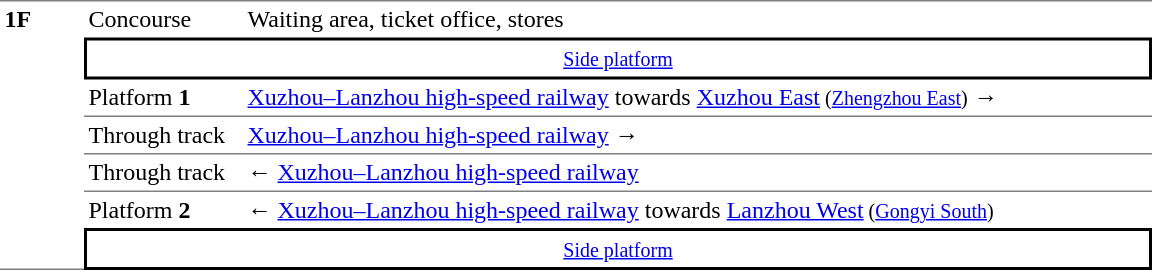<table table border=0 cellspacing=0 cellpadding=3>
<tr>
<td style="border-top:solid 1px gray;border-bottom:solid 1px gray;" width=50 rowspan=7 valign=top><strong>1F</strong></td>
<td style="border-top:solid 1px gray;" width=100>Concourse</td>
<td style="border-top:solid 1px gray;" width=600>Waiting area, ticket office, stores</td>
</tr>
<tr>
<td style="border-top:solid 2px black;border-right:solid 2px black;border-left:solid 2px black;border-bottom:solid 2px black;text-align:center;" colspan=2><small><a href='#'>Side platform</a></small></td>
</tr>
<tr>
<td style="border-bottom:solid 1px gray;" width=100>Platform <strong>1</strong></td>
<td style="border-bottom:solid 1px gray;" width=600> <a href='#'>Xuzhou–Lanzhou high-speed railway</a> towards <a href='#'>Xuzhou East</a><small> (<a href='#'>Zhengzhou East</a>)</small> →</td>
</tr>
<tr>
<td style="border-bottom:solid 1px gray;">Through track</td>
<td style="border-bottom:solid 1px gray;"> <a href='#'>Xuzhou–Lanzhou high-speed railway</a> →</td>
</tr>
<tr>
<td style="border-bottom:solid 1px gray;">Through track</td>
<td style="border-bottom:solid 1px gray;">← <a href='#'>Xuzhou–Lanzhou high-speed railway</a></td>
</tr>
<tr>
<td>Platform <strong>2</strong></td>
<td>← <a href='#'>Xuzhou–Lanzhou high-speed railway</a> towards <a href='#'>Lanzhou West</a><small> (<a href='#'>Gongyi South</a>)</small></td>
</tr>
<tr>
<td style="border-top:solid 2px black;border-right:solid 2px black;border-left:solid 2px black;border-bottom:solid 2px black;text-align:center;" colspan=2><small><a href='#'>Side platform</a></small></td>
</tr>
</table>
